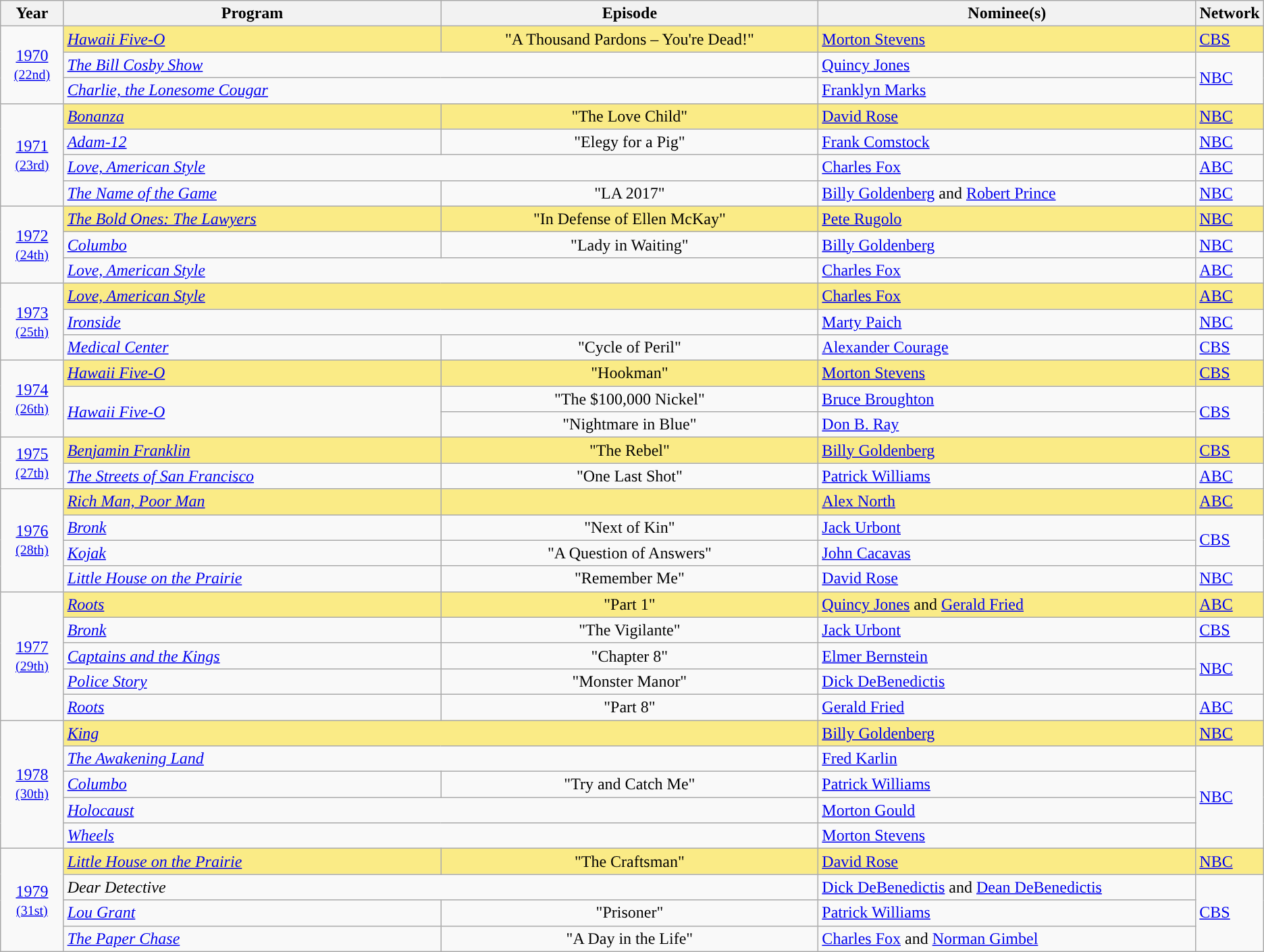<table class="wikitable">
<tr>
<th width="5%">Year</th>
<th width="30%">Program</th>
<th width="30%">Episode</th>
<th width="30%">Nominee(s)</th>
<th width="5%">Network</th>
</tr>
<tr>
<td rowspan="3" style="text-align:center;"><a href='#'>1970</a><br><small><a href='#'>(22nd)</a></small></td>
<td style="background:#FAEB86;"><em><a href='#'>Hawaii Five-O</a></em></td>
<td style="background:#FAEB86;" align=center>"A Thousand Pardons – You're Dead!"</td>
<td style="background:#FAEB86;"><a href='#'>Morton Stevens</a></td>
<td style="background:#FAEB86;"><a href='#'>CBS</a></td>
</tr>
<tr>
<td colspan=2><em><a href='#'>The Bill Cosby Show</a></em></td>
<td><a href='#'>Quincy Jones</a></td>
<td rowspan=2><a href='#'>NBC</a></td>
</tr>
<tr>
<td colspan=2><em><a href='#'>Charlie, the Lonesome Cougar</a></em></td>
<td><a href='#'>Franklyn Marks</a></td>
</tr>
<tr>
<td rowspan="4" style="text-align:center;"><a href='#'>1971</a><br><small><a href='#'>(23rd)</a></small></td>
<td style="background:#FAEB86;"><em><a href='#'>Bonanza</a></em></td>
<td style="background:#FAEB86;" align=center>"The Love Child"</td>
<td style="background:#FAEB86;"><a href='#'>David Rose</a></td>
<td style="background:#FAEB86;"><a href='#'>NBC</a></td>
</tr>
<tr>
<td><em><a href='#'>Adam-12</a></em></td>
<td align=center>"Elegy for a Pig"</td>
<td><a href='#'>Frank Comstock</a></td>
<td><a href='#'>NBC</a></td>
</tr>
<tr>
<td colspan=2><em><a href='#'>Love, American Style</a></em></td>
<td><a href='#'>Charles Fox</a></td>
<td><a href='#'>ABC</a></td>
</tr>
<tr>
<td><em><a href='#'>The Name of the Game</a></em></td>
<td align=center>"LA 2017"</td>
<td><a href='#'>Billy Goldenberg</a> and <a href='#'>Robert Prince</a></td>
<td><a href='#'>NBC</a></td>
</tr>
<tr>
<td rowspan="3" style="text-align:center;"><a href='#'>1972</a><br><small><a href='#'>(24th)</a></small></td>
<td style="background:#FAEB86;"><em><a href='#'>The Bold Ones: The Lawyers</a></em></td>
<td style="background:#FAEB86;" align=center>"In Defense of Ellen McKay"</td>
<td style="background:#FAEB86;"><a href='#'>Pete Rugolo</a></td>
<td style="background:#FAEB86;"><a href='#'>NBC</a></td>
</tr>
<tr>
<td><em><a href='#'>Columbo</a></em></td>
<td align=center>"Lady in Waiting"</td>
<td><a href='#'>Billy Goldenberg</a></td>
<td><a href='#'>NBC</a></td>
</tr>
<tr>
<td colspan=2><em><a href='#'>Love, American Style</a></em></td>
<td><a href='#'>Charles Fox</a></td>
<td><a href='#'>ABC</a></td>
</tr>
<tr>
<td rowspan="3" style="text-align:center;"><a href='#'>1973</a><br><small><a href='#'>(25th)</a></small></td>
<td style="background:#FAEB86;" colspan=2><em><a href='#'>Love, American Style</a></em></td>
<td style="background:#FAEB86;"><a href='#'>Charles Fox</a></td>
<td style="background:#FAEB86;"><a href='#'>ABC</a></td>
</tr>
<tr>
<td colspan=2><em><a href='#'>Ironside</a></em></td>
<td><a href='#'>Marty Paich</a></td>
<td><a href='#'>NBC</a></td>
</tr>
<tr>
<td><em><a href='#'>Medical Center</a></em></td>
<td align=center>"Cycle of Peril"</td>
<td><a href='#'>Alexander Courage</a></td>
<td><a href='#'>CBS</a></td>
</tr>
<tr>
<td rowspan="3" style="text-align:center;"><a href='#'>1974</a><br><small><a href='#'>(26th)</a></small></td>
<td style="background:#FAEB86;"><em><a href='#'>Hawaii Five-O</a></em></td>
<td style="background:#FAEB86;" align=center>"Hookman"</td>
<td style="background:#FAEB86;"><a href='#'>Morton Stevens</a></td>
<td style="background:#FAEB86;"><a href='#'>CBS</a></td>
</tr>
<tr>
<td rowspan=2><em><a href='#'>Hawaii Five-O</a></em></td>
<td align=center>"The $100,000 Nickel"</td>
<td><a href='#'>Bruce Broughton</a></td>
<td rowspan=2><a href='#'>CBS</a></td>
</tr>
<tr>
<td align=center>"Nightmare in Blue"</td>
<td><a href='#'>Don B. Ray</a></td>
</tr>
<tr>
<td rowspan="2" style="text-align:center;"><a href='#'>1975</a><br><small><a href='#'>(27th)</a></small></td>
<td style="background:#FAEB86;"><em><a href='#'>Benjamin Franklin</a></em></td>
<td style="background:#FAEB86;" align=center>"The Rebel"</td>
<td style="background:#FAEB86;"><a href='#'>Billy Goldenberg</a></td>
<td style="background:#FAEB86;"><a href='#'>CBS</a></td>
</tr>
<tr>
<td><em><a href='#'>The Streets of San Francisco</a></em></td>
<td align=center>"One Last Shot"</td>
<td><a href='#'>Patrick Williams</a></td>
<td><a href='#'>ABC</a></td>
</tr>
<tr>
<td rowspan="4" style="text-align:center;"><a href='#'>1976</a><br><small><a href='#'>(28th)</a></small></td>
<td style="background:#FAEB86;"><em><a href='#'>Rich Man, Poor Man</a></em></td>
<td style="background:#FAEB86;"></td>
<td style="background:#FAEB86;"><a href='#'>Alex North</a></td>
<td style="background:#FAEB86;"><a href='#'>ABC</a></td>
</tr>
<tr>
<td><em><a href='#'>Bronk</a></em></td>
<td align=center>"Next of Kin"</td>
<td><a href='#'>Jack Urbont</a></td>
<td rowspan=2><a href='#'>CBS</a></td>
</tr>
<tr>
<td><em><a href='#'>Kojak</a></em></td>
<td align=center>"A Question of Answers"</td>
<td><a href='#'>John Cacavas</a></td>
</tr>
<tr>
<td><em><a href='#'>Little House on the Prairie</a></em></td>
<td align=center>"Remember Me"</td>
<td><a href='#'>David Rose</a></td>
<td><a href='#'>NBC</a></td>
</tr>
<tr>
<td rowspan="5" style="text-align:center;"><a href='#'>1977</a><br><small><a href='#'>(29th)</a></small></td>
<td style="background:#FAEB86;"><em><a href='#'>Roots</a></em></td>
<td style="background:#FAEB86;" align=center>"Part 1"</td>
<td style="background:#FAEB86;"><a href='#'>Quincy Jones</a> and <a href='#'>Gerald Fried</a></td>
<td style="background:#FAEB86;"><a href='#'>ABC</a></td>
</tr>
<tr>
<td><em><a href='#'>Bronk</a></em></td>
<td align=center>"The Vigilante"</td>
<td><a href='#'>Jack Urbont</a></td>
<td><a href='#'>CBS</a></td>
</tr>
<tr>
<td><em><a href='#'>Captains and the Kings</a></em></td>
<td align=center>"Chapter 8"</td>
<td><a href='#'>Elmer Bernstein</a></td>
<td rowspan=2><a href='#'>NBC</a></td>
</tr>
<tr>
<td><em><a href='#'>Police Story</a></em></td>
<td align=center>"Monster Manor"</td>
<td><a href='#'>Dick DeBenedictis</a></td>
</tr>
<tr>
<td><em><a href='#'>Roots</a></em></td>
<td align=center>"Part 8"</td>
<td><a href='#'>Gerald Fried</a></td>
<td><a href='#'>ABC</a></td>
</tr>
<tr>
<td rowspan="5" style="text-align:center;"><a href='#'>1978</a><br><small><a href='#'>(30th)</a></small></td>
<td style="background:#FAEB86;" colspan=2><em><a href='#'>King</a></em></td>
<td style="background:#FAEB86;"><a href='#'>Billy Goldenberg</a></td>
<td style="background:#FAEB86;"><a href='#'>NBC</a></td>
</tr>
<tr>
<td colspan=2><em><a href='#'>The Awakening Land</a></em></td>
<td><a href='#'>Fred Karlin</a></td>
<td rowspan=4><a href='#'>NBC</a></td>
</tr>
<tr>
<td><em><a href='#'>Columbo</a></em></td>
<td align=center>"Try and Catch Me"</td>
<td><a href='#'>Patrick Williams</a></td>
</tr>
<tr>
<td colspan=2><em><a href='#'>Holocaust</a></em></td>
<td><a href='#'>Morton Gould</a></td>
</tr>
<tr>
<td colspan=2><em><a href='#'>Wheels</a></em></td>
<td><a href='#'>Morton Stevens</a></td>
</tr>
<tr>
<td rowspan="4" style="text-align:center;"><a href='#'>1979</a><br><small><a href='#'>(31st)</a></small></td>
<td style="background:#FAEB86;"><em><a href='#'>Little House on the Prairie</a></em></td>
<td style="background:#FAEB86;" align=center>"The Craftsman"</td>
<td style="background:#FAEB86;"><a href='#'>David Rose</a></td>
<td style="background:#FAEB86;"><a href='#'>NBC</a></td>
</tr>
<tr>
<td colspan=2><em>Dear Detective</em></td>
<td><a href='#'>Dick DeBenedictis</a> and <a href='#'>Dean DeBenedictis</a></td>
<td rowspan=3><a href='#'>CBS</a></td>
</tr>
<tr>
<td><em><a href='#'>Lou Grant</a></em></td>
<td align=center>"Prisoner"</td>
<td><a href='#'>Patrick Williams</a></td>
</tr>
<tr>
<td><em><a href='#'>The Paper Chase</a></em></td>
<td align=center>"A Day in the Life"</td>
<td><a href='#'>Charles Fox</a> and <a href='#'>Norman Gimbel</a></td>
</tr>
</table>
